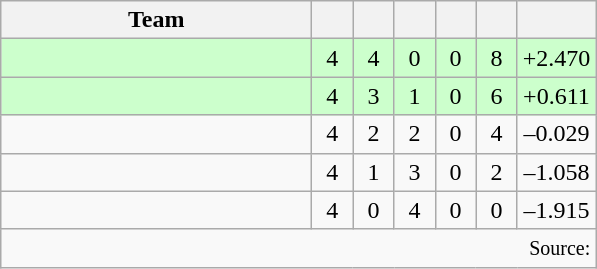<table class="wikitable" style="text-align:center">
<tr>
<th width=200>Team</th>
<th width=20></th>
<th width=20></th>
<th width=20></th>
<th width=20></th>
<th width=20></th>
<th width=45></th>
</tr>
<tr style="background:#cfc">
<td align="left"></td>
<td>4</td>
<td>4</td>
<td>0</td>
<td>0</td>
<td>8</td>
<td>+2.470</td>
</tr>
<tr style="background:#cfc">
<td align="left"></td>
<td>4</td>
<td>3</td>
<td>1</td>
<td>0</td>
<td>6</td>
<td>+0.611</td>
</tr>
<tr>
<td align="left"></td>
<td>4</td>
<td>2</td>
<td>2</td>
<td>0</td>
<td>4</td>
<td>–0.029</td>
</tr>
<tr>
<td align="left"></td>
<td>4</td>
<td>1</td>
<td>3</td>
<td>0</td>
<td>2</td>
<td>–1.058</td>
</tr>
<tr>
<td align="left"></td>
<td>4</td>
<td>0</td>
<td>4</td>
<td>0</td>
<td>0</td>
<td>–1.915</td>
</tr>
<tr>
<td colspan=7 align=right><small>Source: </small></td>
</tr>
</table>
